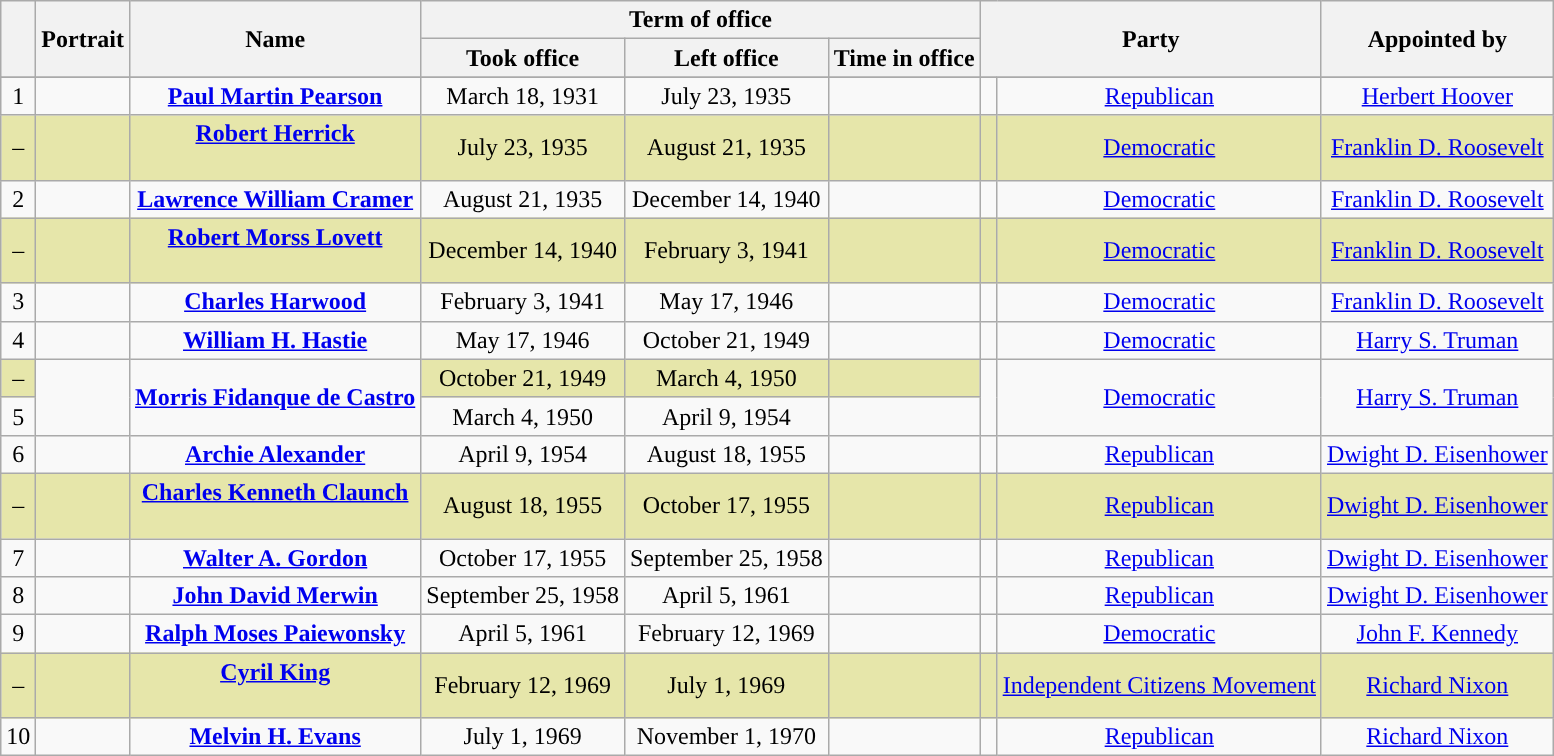<table class="wikitable" style="text-align:center">
<tr>
<th rowspan=2></th>
<th rowspan=2>Portrait</th>
<th rowspan=2>Name<br></th>
<th colspan=3>Term of office</th>
<th colspan=2 rowspan=2>Party</th>
<th rowspan=2>Appointed by</th>
</tr>
<tr>
<th>Took office</th>
<th>Left office</th>
<th>Time in office</th>
</tr>
<tr>
</tr>
<tr>
<td>1</td>
<td></td>
<td><strong><a href='#'>Paul Martin Pearson</a></strong><br></td>
<td>March 18, 1931</td>
<td>July 23, 1935</td>
<td></td>
<td style="background: "> </td>
<td><a href='#'>Republican</a></td>
<td><a href='#'>Herbert Hoover</a></td>
</tr>
<tr style="background:#e6e6aa;">
<td>–</td>
<td></td>
<td><strong><a href='#'>Robert Herrick</a></strong><br> <br> </td>
<td>July 23, 1935</td>
<td>August 21, 1935</td>
<td></td>
<td style="background: "> </td>
<td><a href='#'>Democratic</a></td>
<td><a href='#'>Franklin D. Roosevelt</a></td>
</tr>
<tr>
<td>2</td>
<td></td>
<td><strong><a href='#'>Lawrence William Cramer</a></strong><br></td>
<td>August 21, 1935</td>
<td>December 14, 1940</td>
<td></td>
<td style="background: "> </td>
<td><a href='#'>Democratic</a></td>
<td><a href='#'>Franklin D. Roosevelt</a></td>
</tr>
<tr style="background:#e6e6aa;">
<td>–</td>
<td></td>
<td><strong><a href='#'>Robert Morss Lovett</a></strong><br> <br> </td>
<td>December 14, 1940</td>
<td>February 3, 1941</td>
<td></td>
<td style="background: "> </td>
<td><a href='#'>Democratic</a></td>
<td><a href='#'>Franklin D. Roosevelt</a></td>
</tr>
<tr>
<td>3</td>
<td></td>
<td><strong><a href='#'>Charles Harwood</a></strong><br></td>
<td>February 3, 1941</td>
<td>May 17, 1946</td>
<td></td>
<td style="background: "> </td>
<td><a href='#'>Democratic</a></td>
<td><a href='#'>Franklin D. Roosevelt</a></td>
</tr>
<tr>
<td>4</td>
<td></td>
<td><strong><a href='#'>William H. Hastie</a></strong><br></td>
<td>May 17, 1946</td>
<td>October 21, 1949</td>
<td></td>
<td style="background: "> </td>
<td><a href='#'>Democratic</a></td>
<td><a href='#'>Harry S. Truman</a></td>
</tr>
<tr>
<td style="background:#e6e6aa;">–</td>
<td rowspan=2></td>
<td rowspan=2><strong><a href='#'>Morris Fidanque de Castro</a></strong><br></td>
<td style="background:#e6e6aa;">October 21, 1949</td>
<td style="background:#e6e6aa;">March 4, 1950</td>
<td style="background:#e6e6aa;"></td>
<td rowspan=2 style="background: "> </td>
<td rowspan=2><a href='#'>Democratic</a></td>
<td rowspan=2><a href='#'>Harry S. Truman</a></td>
</tr>
<tr>
<td>5</td>
<td>March 4, 1950</td>
<td>April 9, 1954</td>
<td></td>
</tr>
<tr>
<td>6</td>
<td></td>
<td><strong><a href='#'>Archie Alexander</a></strong><br></td>
<td>April 9, 1954</td>
<td>August 18, 1955</td>
<td></td>
<td style="background: "> </td>
<td><a href='#'>Republican</a></td>
<td><a href='#'>Dwight D. Eisenhower</a></td>
</tr>
<tr style="background:#e6e6aa;">
<td>–</td>
<td></td>
<td><strong><a href='#'>Charles Kenneth Claunch</a></strong><br> <br> </td>
<td>August 18, 1955</td>
<td>October 17, 1955</td>
<td></td>
<td style="background: "> </td>
<td><a href='#'>Republican</a></td>
<td><a href='#'>Dwight D. Eisenhower</a></td>
</tr>
<tr>
<td>7</td>
<td></td>
<td><strong><a href='#'>Walter A. Gordon</a></strong><br></td>
<td>October 17, 1955</td>
<td>September 25, 1958</td>
<td></td>
<td style="background: "> </td>
<td><a href='#'>Republican</a></td>
<td><a href='#'>Dwight D. Eisenhower</a></td>
</tr>
<tr>
<td>8</td>
<td></td>
<td><strong><a href='#'>John David Merwin</a></strong><br></td>
<td>September 25, 1958</td>
<td>April 5, 1961</td>
<td></td>
<td style="background: "> </td>
<td><a href='#'>Republican</a></td>
<td><a href='#'>Dwight D. Eisenhower</a></td>
</tr>
<tr>
<td>9</td>
<td></td>
<td><strong><a href='#'>Ralph Moses Paiewonsky</a></strong><br></td>
<td>April 5, 1961</td>
<td>February 12, 1969</td>
<td></td>
<td style="background: "> </td>
<td><a href='#'>Democratic</a></td>
<td><a href='#'>John F. Kennedy</a></td>
</tr>
<tr style="background:#e6e6aa;">
<td>–</td>
<td></td>
<td><strong><a href='#'>Cyril King</a></strong><br> <br></td>
<td>February 12, 1969</td>
<td>July 1, 1969</td>
<td></td>
<td style="background: "> </td>
<td><a href='#'>Independent Citizens Movement</a></td>
<td><a href='#'>Richard Nixon</a></td>
</tr>
<tr>
<td>10</td>
<td></td>
<td><strong><a href='#'>Melvin H. Evans</a></strong><br></td>
<td>July 1, 1969</td>
<td>November 1, 1970</td>
<td></td>
<td style="background: "> </td>
<td><a href='#'>Republican</a></td>
<td><a href='#'>Richard Nixon</a></td>
</tr>
</table>
